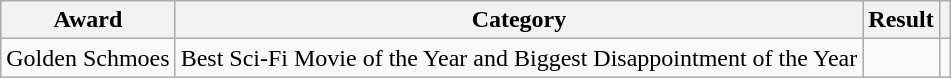<table class="wikitable sortable">
<tr>
<th>Award</th>
<th>Category</th>
<th>Result</th>
<th></th>
</tr>
<tr>
<td>Golden Schmoes</td>
<td>Best Sci-Fi Movie of the Year and Biggest Disappointment of the Year</td>
<td></td>
<td></td>
</tr>
</table>
